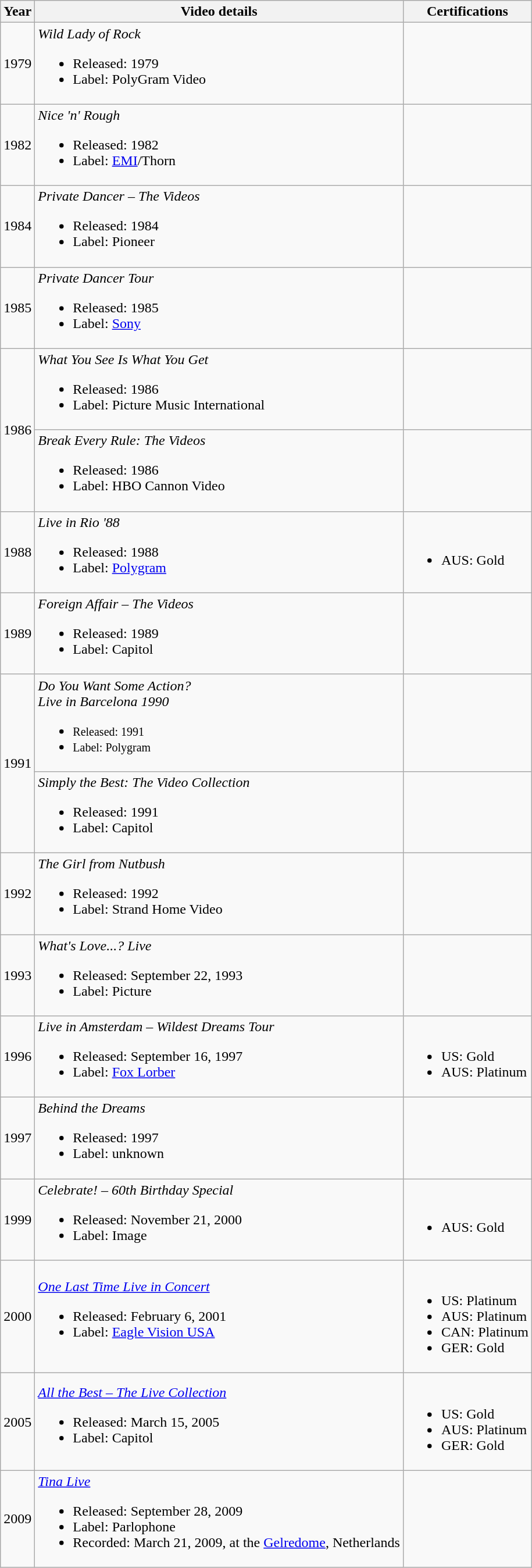<table class="wikitable" style="text-align:center;">
<tr>
<th>Year</th>
<th>Video details</th>
<th>Certifications</th>
</tr>
<tr>
<td>1979</td>
<td style="text-align:left;"><em>Wild Lady of Rock</em><br><ul><li>Released: 1979</li><li>Label: PolyGram Video</li></ul></td>
<td style="text-align:left;"></td>
</tr>
<tr>
<td>1982</td>
<td style="text-align:left;"><em>Nice 'n' Rough</em><br><ul><li>Released: 1982</li><li>Label: <a href='#'>EMI</a>/Thorn</li></ul></td>
<td style="text-align:left;"></td>
</tr>
<tr>
<td>1984</td>
<td style="text-align:left;"><em>Private Dancer – The Videos</em><br><ul><li>Released: 1984</li><li>Label: Pioneer</li></ul></td>
<td style="text-align:left;"></td>
</tr>
<tr>
<td>1985</td>
<td style="text-align:left;"><em>Private Dancer Tour</em><br><ul><li>Released: 1985</li><li>Label: <a href='#'>Sony</a></li></ul></td>
<td style="text-align:left;"></td>
</tr>
<tr>
<td rowspan="2">1986</td>
<td style="text-align:left;"><em>What You See Is What You Get</em><br><ul><li>Released: 1986</li><li>Label: Picture Music International</li></ul></td>
<td style="text-align:left;"></td>
</tr>
<tr>
<td style="text-align:left;"><em>Break Every Rule: The Videos</em><br><ul><li>Released: 1986</li><li>Label: HBO Cannon Video</li></ul></td>
<td style="text-align:left;"></td>
</tr>
<tr>
<td>1988</td>
<td style="text-align:left;"><em>Live in Rio '88</em><br><ul><li>Released: 1988</li><li>Label: <a href='#'>Polygram</a></li></ul></td>
<td style="text-align:left;"><br><ul><li>AUS: Gold</li></ul></td>
</tr>
<tr>
<td>1989</td>
<td style="text-align:left;"><em>Foreign Affair – The Videos</em><br><ul><li>Released: 1989</li><li>Label: Capitol</li></ul></td>
<td style="text-align:left;"></td>
</tr>
<tr>
<td rowspan="2">1991</td>
<td style="text-align:left;"><em>Do You Want Some Action?<br> Live in Barcelona 1990</em><br><ul><li><small>Released: 1991</small></li><li><small>Label: Polygram</small></li></ul></td>
<td style="text-align:left;"></td>
</tr>
<tr>
<td style="text-align:left;"><em>Simply the Best: The Video Collection</em><br><ul><li>Released: 1991</li><li>Label: Capitol</li></ul></td>
<td style="text-align:left;"></td>
</tr>
<tr>
<td>1992</td>
<td style="text-align:left;"><em>The Girl from Nutbush</em><br><ul><li>Released: 1992</li><li>Label: Strand Home Video</li></ul></td>
<td style="text-align:left;"></td>
</tr>
<tr>
<td>1993</td>
<td style="text-align:left;"><em>What's Love...? Live</em><br><ul><li>Released: September 22, 1993</li><li>Label: Picture</li></ul></td>
<td style="text-align:left;"></td>
</tr>
<tr>
<td>1996</td>
<td style="text-align:left;"><em>Live in Amsterdam – Wildest Dreams Tour</em><br><ul><li>Released: September 16, 1997</li><li>Label: <a href='#'>Fox Lorber</a></li></ul></td>
<td style="text-align:left;"><br><ul><li>US: Gold</li><li>AUS: Platinum</li></ul></td>
</tr>
<tr>
<td>1997</td>
<td style="text-align:left;"><em>Behind the Dreams</em><br><ul><li>Released: 1997</li><li>Label: unknown</li></ul></td>
<td style="text-align:left;"></td>
</tr>
<tr>
<td>1999</td>
<td style="text-align:left;"><em>Celebrate! – 60th Birthday Special</em><br><ul><li>Released: November 21, 2000</li><li>Label: Image</li></ul></td>
<td style="text-align:left;"><br><ul><li>AUS: Gold</li></ul></td>
</tr>
<tr>
<td>2000</td>
<td style="text-align:left;"><em><a href='#'>One Last Time Live in Concert</a></em><br><ul><li>Released: February 6, 2001</li><li>Label: <a href='#'>Eagle Vision USA</a></li></ul></td>
<td style="text-align:left;"><br><ul><li>US: Platinum</li><li>AUS: Platinum</li><li>CAN: Platinum</li><li>GER: Gold</li></ul></td>
</tr>
<tr>
<td>2005</td>
<td style="text-align:left;"><em><a href='#'>All the Best – The Live Collection</a></em><br><ul><li>Released: March 15, 2005</li><li>Label: Capitol</li></ul></td>
<td style="text-align:left;"><br><ul><li>US: Gold</li><li>AUS: Platinum</li><li>GER: Gold</li></ul></td>
</tr>
<tr>
<td>2009</td>
<td style="text-align:left;"><em><a href='#'>Tina Live</a></em><br><ul><li>Released: September 28, 2009</li><li>Label: Parlophone</li><li>Recorded: March 21, 2009, at the <a href='#'>Gelredome</a>, Netherlands</li></ul></td>
<td style="text-align:left;"></td>
</tr>
</table>
